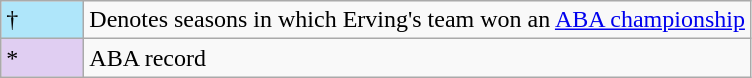<table class ="wikitable">
<tr>
<td style="background:#afe6fa; width:3em;">†</td>
<td>Denotes seasons in which Erving's team won an <a href='#'>ABA championship</a></td>
</tr>
<tr>
<td style="background:#E0CEF2; width:3em;">*</td>
<td>ABA record</td>
</tr>
</table>
